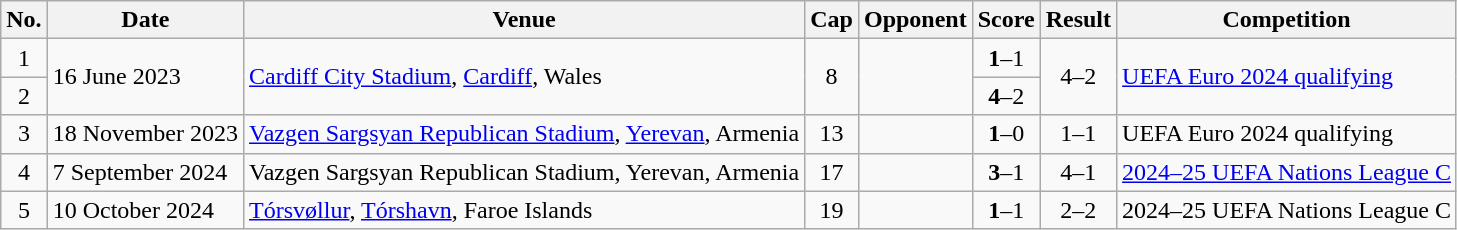<table class="wikitable sortable">
<tr>
<th scope="col">No.</th>
<th scope="col">Date</th>
<th scope="col">Venue</th>
<th scope="col">Cap</th>
<th scope="col">Opponent</th>
<th scope="col">Score</th>
<th scope="col">Result</th>
<th scope="col">Competition</th>
</tr>
<tr>
<td align="center">1</td>
<td rowspan="2">16 June 2023</td>
<td rowspan="2"><a href='#'>Cardiff City Stadium</a>, <a href='#'>Cardiff</a>, Wales</td>
<td align="center" rowspan="2">8</td>
<td rowspan="2"></td>
<td align="center"><strong>1</strong>–1</td>
<td align="center" rowspan="2">4–2</td>
<td rowspan="2"><a href='#'>UEFA Euro 2024 qualifying</a></td>
</tr>
<tr>
<td align="center">2</td>
<td align="center"><strong>4</strong>–2</td>
</tr>
<tr>
<td align="center">3</td>
<td>18 November 2023</td>
<td><a href='#'>Vazgen Sargsyan Republican Stadium</a>, <a href='#'>Yerevan</a>, Armenia</td>
<td align="center">13</td>
<td></td>
<td align="center"><strong>1</strong>–0</td>
<td align="center">1–1</td>
<td>UEFA Euro 2024 qualifying</td>
</tr>
<tr>
<td align="center">4</td>
<td>7 September 2024</td>
<td>Vazgen Sargsyan Republican Stadium, Yerevan, Armenia</td>
<td align="center">17</td>
<td></td>
<td align="center"><strong>3</strong>–1</td>
<td align="center">4–1</td>
<td><a href='#'>2024–25 UEFA Nations League C</a></td>
</tr>
<tr>
<td align="center">5</td>
<td>10 October 2024</td>
<td><a href='#'>Tórsvøllur</a>, <a href='#'>Tórshavn</a>, Faroe Islands</td>
<td align="center">19</td>
<td></td>
<td align="center"><strong>1</strong>–1</td>
<td align="center">2–2</td>
<td>2024–25 UEFA Nations League C</td>
</tr>
</table>
